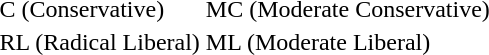<table>
<tr>
<td> C (Conservative)</td>
<td> MC (Moderate Conservative)</td>
</tr>
<tr>
<td> RL (Radical Liberal)</td>
<td> ML (Moderate Liberal)</td>
</tr>
</table>
